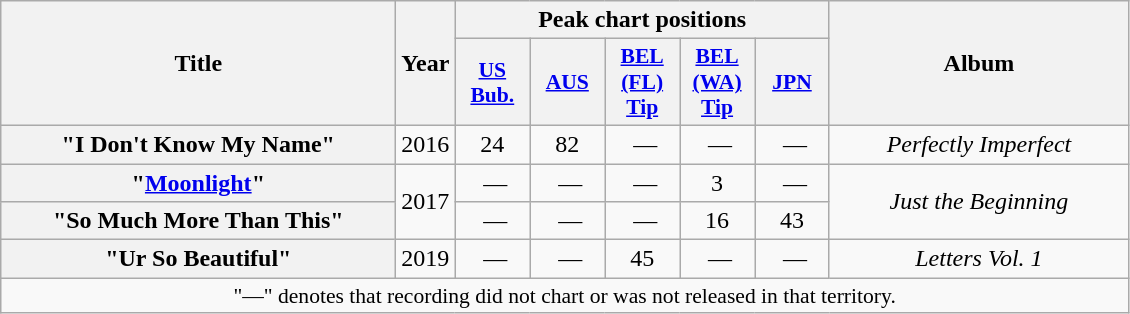<table class="wikitable plainrowheaders" style="text-align:center;" border="1">
<tr>
<th scope="col" rowspan=2 style="width:16em;">Title</th>
<th scope="col" rowspan=2 style="width:1em;">Year</th>
<th scope="col" colspan=5>Peak chart positions</th>
<th scope="col" rowspan=2 style="width:12em;">Album</th>
</tr>
<tr>
<th scope="col" style="width:3em;font-size:90%;"><a href='#'>US<br>Bub.</a><br></th>
<th scope="col" style="width:3em;font-size:90%;"><a href='#'>AUS</a><br></th>
<th scope="col" style="width:3em;font-size:90%;"><a href='#'>BEL<br>(FL)<br>Tip</a><br></th>
<th scope="col" style="width:3em;font-size:90%;"><a href='#'>BEL (WA)<br>Tip</a><br></th>
<th scope="col" style="width:3em;font-size:90%;"><a href='#'>JPN</a><br></th>
</tr>
<tr>
<th scope="row">"I Don't Know My Name"</th>
<td>2016</td>
<td>24</td>
<td>82</td>
<td> —</td>
<td> —</td>
<td> —</td>
<td><em>Perfectly Imperfect</em></td>
</tr>
<tr>
<th scope="row">"<a href='#'>Moonlight</a>"</th>
<td rowspan=2>2017</td>
<td> —</td>
<td> —</td>
<td> —</td>
<td>3</td>
<td> —</td>
<td rowspan=2><em>Just the Beginning</em></td>
</tr>
<tr>
<th scope="row">"So Much More Than This"</th>
<td> —</td>
<td> —</td>
<td> —</td>
<td>16</td>
<td>43</td>
</tr>
<tr>
<th scope="row">"Ur So Beautiful"</th>
<td>2019</td>
<td> —</td>
<td> —</td>
<td>45</td>
<td> —</td>
<td> —</td>
<td><em>Letters Vol. 1</em></td>
</tr>
<tr>
<td colspan="8" style="font-size:90%">"—" denotes that recording did not chart or was not released in that territory.<br></td>
</tr>
</table>
